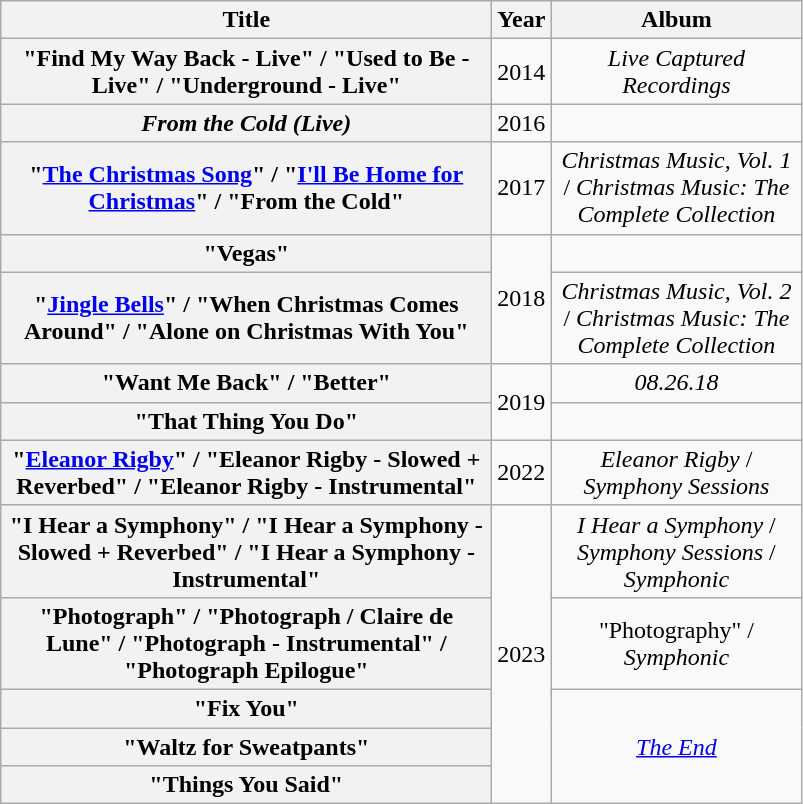<table class="wikitable plainrowheaders" style="text-align:center;">
<tr>
<th rowspan="1" style="width:20em;">Title</th>
<th rowspan="1" style="width:1em;">Year</th>
<th rowspan="1" style="width:10em;">Album</th>
</tr>
<tr>
<th scope="row">"Find My Way Back - Live" / "Used to Be - Live" / "Underground - Live"</th>
<td>2014</td>
<td><em>Live Captured Recordings</em></td>
</tr>
<tr>
<th scope="row"><em>From the Cold (Live)</em></th>
<td>2016</td>
<td></td>
</tr>
<tr>
<th scope="row">"<a href='#'>The Christmas Song</a>" / "<a href='#'>I'll Be Home for Christmas</a>" / "From the Cold"</th>
<td>2017</td>
<td><em>Christmas Music, Vol. 1</em> / <em>Christmas Music: The Complete Collection</em></td>
</tr>
<tr>
<th scope="row">"Vegas"</th>
<td rowspan=2>2018</td>
<td></td>
</tr>
<tr>
<th scope="row">"<a href='#'>Jingle Bells</a>" / "When Christmas Comes Around" / "Alone on Christmas With You"</th>
<td><em>Christmas Music, Vol. 2</em> / <em>Christmas Music: The Complete Collection</em></td>
</tr>
<tr>
<th scope="row">"Want Me Back" / "Better"<br> </th>
<td rowspan=2>2019</td>
<td><em>08.26.18</em></td>
</tr>
<tr>
<th scope="row">"That Thing You Do"</th>
<td></td>
</tr>
<tr>
<th scope="row">"<a href='#'>Eleanor Rigby</a>" / "Eleanor Rigby - Slowed + Reverbed" / "Eleanor Rigby - Instrumental"</th>
<td>2022</td>
<td><em>Eleanor Rigby</em> / <em>Symphony Sessions</em></td>
</tr>
<tr>
<th scope="row">"I Hear a Symphony" / "I Hear a Symphony - Slowed + Reverbed" / "I Hear a Symphony - Instrumental"</th>
<td rowspan=5>2023</td>
<td><em>I Hear a Symphony</em> / <em>Symphony Sessions</em> / <em>Symphonic</em></td>
</tr>
<tr>
<th scope="row">"Photograph" / "Photograph / Claire de Lune" / "Photograph - Instrumental" / "Photograph Epilogue"</th>
<td>"Photography" / <em>Symphonic</em></td>
</tr>
<tr>
<th scope="row">"Fix You"</th>
<td rowspan=3><em><a href='#'>The End</a></em></td>
</tr>
<tr>
<th scope="row">"Waltz for Sweatpants"</th>
</tr>
<tr>
<th scope="row">"Things You Said"<br> </th>
</tr>
</table>
